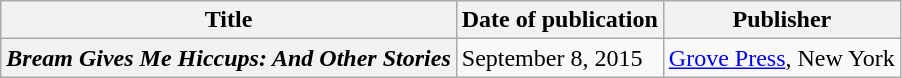<table class="wikitable plainrowheaders sortable" style="margin-right: 0;">
<tr>
<th scope="col">Title</th>
<th scope="col">Date of publication</th>
<th scope="col">Publisher</th>
</tr>
<tr>
<th scope="row"><em>Bream Gives Me Hiccups: And Other Stories</em></th>
<td>September 8, 2015</td>
<td><a href='#'>Grove Press</a>, New York</td>
</tr>
</table>
